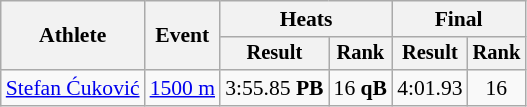<table class="wikitable" style="font-size:90%">
<tr>
<th rowspan=2>Athlete</th>
<th rowspan=2>Event</th>
<th colspan=2>Heats</th>
<th colspan=2>Final</th>
</tr>
<tr style="font-size:95%">
<th>Result</th>
<th>Rank</th>
<th>Result</th>
<th>Rank</th>
</tr>
<tr align=center>
<td align=left><a href='#'>Stefan Ćuković</a></td>
<td align=left><a href='#'>1500 m</a></td>
<td>3:55.85 <strong>PB</strong></td>
<td>16 <strong>qB</strong></td>
<td>4:01.93</td>
<td>16</td>
</tr>
</table>
